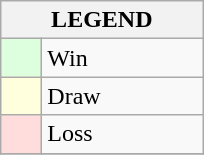<table class="wikitable" border="1">
<tr>
<th colspan="2">LEGEND</th>
</tr>
<tr>
<td style="background:#ddffdd;" width=20> </td>
<td width=100>Win</td>
</tr>
<tr>
<td style="background:#ffffdd"  width=20> </td>
<td width=100>Draw</td>
</tr>
<tr>
<td style="background:#ffdddd;" width=20> </td>
<td width=100>Loss</td>
</tr>
<tr>
</tr>
</table>
